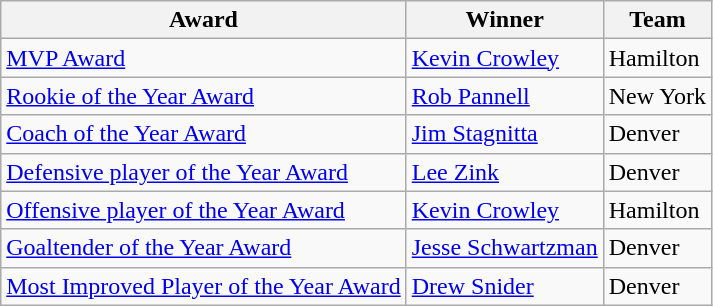<table class="wikitable">
<tr>
<th>Award</th>
<th>Winner</th>
<th>Team</th>
</tr>
<tr>
<td><a href='#'>MVP Award</a></td>
<td><a href='#'>Kevin Crowley</a></td>
<td>Hamilton</td>
</tr>
<tr>
<td><a href='#'>Rookie of the Year Award</a></td>
<td><a href='#'>Rob Pannell</a></td>
<td>New York</td>
</tr>
<tr>
<td><a href='#'>Coach of the Year Award</a></td>
<td><a href='#'>Jim Stagnitta</a></td>
<td>Denver</td>
</tr>
<tr>
<td><a href='#'>Defensive player of the Year Award</a></td>
<td><a href='#'>Lee Zink</a></td>
<td>Denver</td>
</tr>
<tr>
<td><a href='#'>Offensive player of the Year Award</a></td>
<td><a href='#'>Kevin Crowley</a></td>
<td>Hamilton</td>
</tr>
<tr>
<td><a href='#'>Goaltender of the Year Award</a></td>
<td><a href='#'>Jesse Schwartzman</a></td>
<td>Denver</td>
</tr>
<tr>
<td><a href='#'>Most Improved Player of the Year Award</a></td>
<td><a href='#'>Drew Snider</a></td>
<td>Denver</td>
</tr>
</table>
